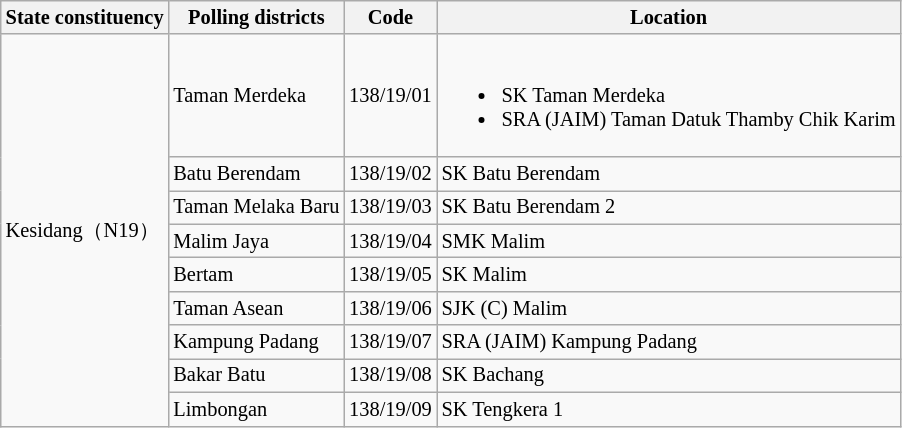<table class="wikitable sortable mw-collapsible" style="white-space:nowrap;font-size:85%">
<tr>
<th>State constituency</th>
<th>Polling districts</th>
<th>Code</th>
<th>Location</th>
</tr>
<tr>
<td rowspan="9">Kesidang（N19）</td>
<td>Taman Merdeka</td>
<td>138/19/01</td>
<td><br><ul><li>SK Taman Merdeka</li><li>SRA (JAIM) Taman Datuk Thamby Chik Karim</li></ul></td>
</tr>
<tr>
<td>Batu Berendam</td>
<td>138/19/02</td>
<td>SK Batu Berendam</td>
</tr>
<tr>
<td>Taman Melaka Baru</td>
<td>138/19/03</td>
<td>SK Batu Berendam 2</td>
</tr>
<tr>
<td>Malim Jaya</td>
<td>138/19/04</td>
<td>SMK Malim</td>
</tr>
<tr>
<td>Bertam</td>
<td>138/19/05</td>
<td>SK Malim</td>
</tr>
<tr>
<td>Taman Asean</td>
<td>138/19/06</td>
<td>SJK (C) Malim</td>
</tr>
<tr>
<td>Kampung Padang</td>
<td>138/19/07</td>
<td>SRA (JAIM) Kampung Padang</td>
</tr>
<tr>
<td>Bakar Batu</td>
<td>138/19/08</td>
<td>SK Bachang</td>
</tr>
<tr>
<td>Limbongan</td>
<td>138/19/09</td>
<td>SK Tengkera 1</td>
</tr>
</table>
